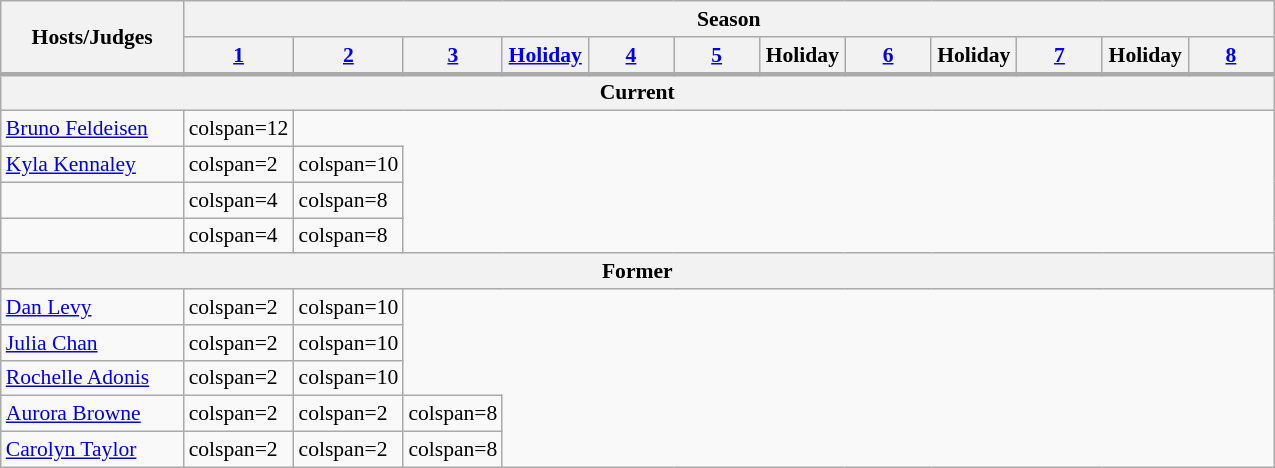<table class="wikitable plainrowheaders" style=font-size:90%>
<tr>
<th scope=col style=width:8em rowspan=2>Hosts/Judges</th>
<th scope=col colspan=12>Season</th>
</tr>
<tr>
<th scope=col style=width:3.5em><a href='#'>1</a></th>
<th scope=col style=width:3.5em><a href='#'>2</a></th>
<th scope=col style=width:3.5em><a href='#'>3</a></th>
<th scope=col style=width:3.5em><a href='#'>Holiday</a></th>
<th scope=col style=width:3.5em><a href='#'>4</a></th>
<th scope=col style=width:3.5em><a href='#'>5</a></th>
<th scope=col style=width:3.5em>Holiday</th>
<th scope=col style=width:3.5em><a href='#'>6</a></th>
<th scope=col style=width:3.5em>Holiday</th>
<th scope=col style=width:3.5em><a href='#'>7</a></th>
<th scope=col style=width:3.5em>Holiday</th>
<th scope=col style=width:3.5em><a href='#'>8</a></th>
</tr>
<tr style="border-top:3px solid #aaa">
<th colspan=13>Current</th>
</tr>
<tr>
<td scope=row><a href='#'>Bruno Feldeisen</a></td>
<td>colspan=12 </td>
</tr>
<tr>
<td scope=row><a href='#'>Kyla Kennaley</a></td>
<td>colspan=2 </td>
<td>colspan=10 </td>
</tr>
<tr>
<td scope=row></td>
<td>colspan=4 </td>
<td>colspan=8 </td>
</tr>
<tr>
<td scope=row></td>
<td>colspan=4 </td>
<td>colspan=8 </td>
</tr>
<tr>
<th colspan=13>Former</th>
</tr>
<tr>
<td scope=row><a href='#'>Dan Levy</a></td>
<td>colspan=2 </td>
<td>colspan=10 </td>
</tr>
<tr>
<td scope=row><a href='#'>Julia Chan</a></td>
<td>colspan=2 </td>
<td>colspan=10 </td>
</tr>
<tr>
<td scope=row><a href='#'>Rochelle Adonis</a></td>
<td>colspan=2 </td>
<td>colspan=10 </td>
</tr>
<tr>
<td scope=row><a href='#'>Aurora Browne</a></td>
<td>colspan=2 </td>
<td>colspan=2 </td>
<td>colspan=8 </td>
</tr>
<tr>
<td scope=row><a href='#'>Carolyn Taylor</a></td>
<td>colspan=2 </td>
<td>colspan=2 </td>
<td>colspan=8 </td>
</tr>
</table>
